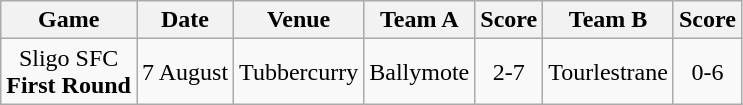<table class="wikitable">
<tr>
<th>Game</th>
<th>Date</th>
<th>Venue</th>
<th>Team A</th>
<th>Score</th>
<th>Team B</th>
<th>Score</th>
</tr>
<tr align="center">
<td>Sligo SFC<br><strong>First Round</strong></td>
<td>7 August</td>
<td>Tubbercurry</td>
<td>Ballymote</td>
<td>2-7</td>
<td>Tourlestrane</td>
<td>0-6</td>
</tr>
</table>
